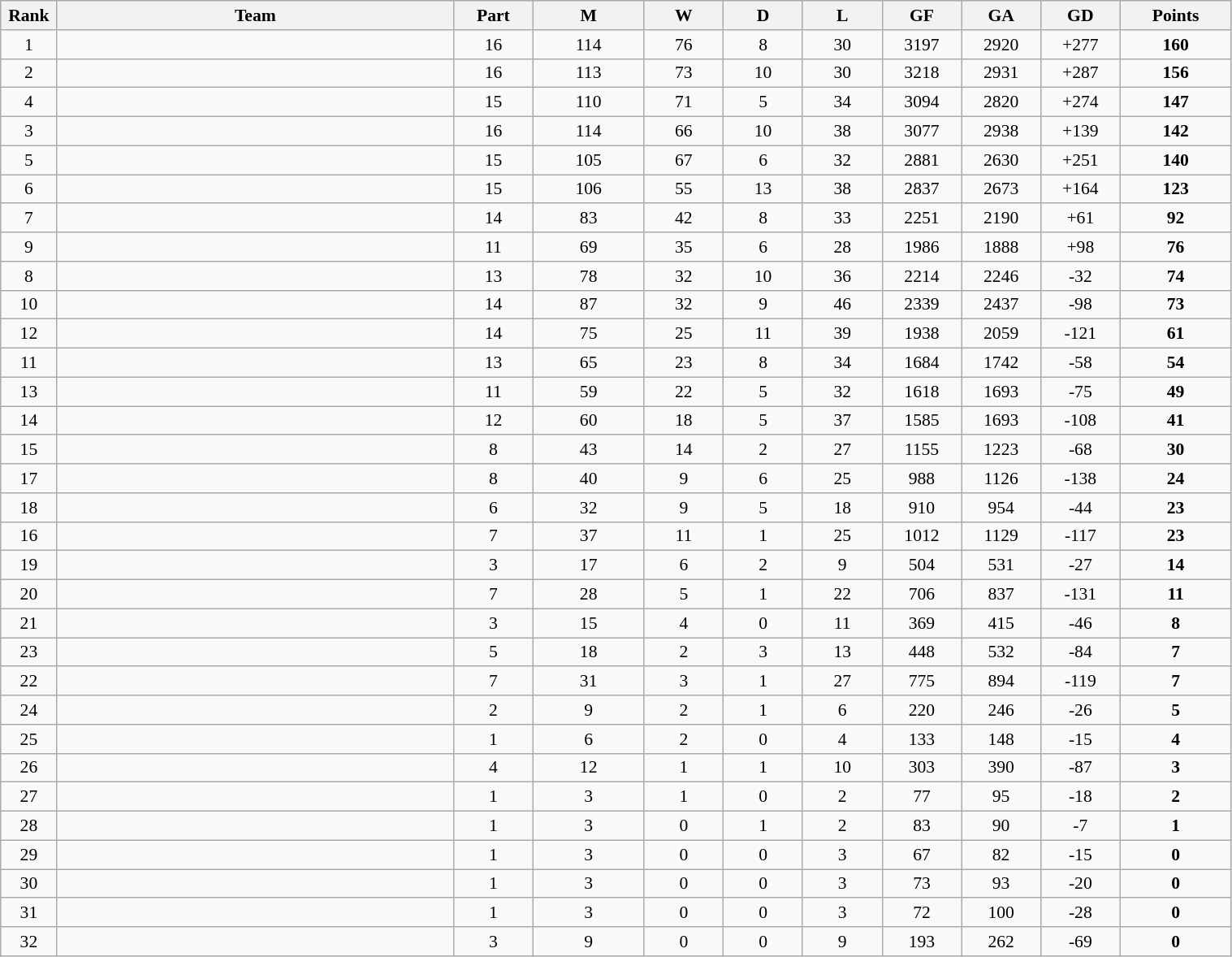<table class="wikitable sortable" border=1 width=80% cellpadding="2" cellspacing="0" style="background: #f9f9f9; border: 1px solid; border-collapse: collapse; font-size: 90%; text-align: left;" width=80%>
<tr align="center" style="background:#DCDCDC" "color:black;">
<th width=2%>Rank</th>
<th width=25%>Team</th>
<th width=5%>Part</th>
<th width=7%>M</th>
<th width=5%>W</th>
<th width=5%>D</th>
<th width=5%>L</th>
<th width=5%>GF</th>
<th width=5%>GA</th>
<th width=5%>GD</th>
<th width=7%>Points</th>
</tr>
<tr align=center>
<td>1</td>
<td align=left></td>
<td>16</td>
<td>114</td>
<td>76</td>
<td>8</td>
<td>30</td>
<td>3197</td>
<td>2920</td>
<td>+277</td>
<td><strong>160</strong></td>
</tr>
<tr align=center>
<td>2</td>
<td align=left></td>
<td>16</td>
<td>113</td>
<td>73</td>
<td>10</td>
<td>30</td>
<td>3218</td>
<td>2931</td>
<td>+287</td>
<td><strong>156</strong></td>
</tr>
<tr align=center>
<td>4</td>
<td align=left></td>
<td>15</td>
<td>110</td>
<td>71</td>
<td>5</td>
<td>34</td>
<td>3094</td>
<td>2820</td>
<td>+274</td>
<td><strong>147</strong></td>
</tr>
<tr align=center>
<td>3</td>
<td align=left></td>
<td>16</td>
<td>114</td>
<td>66</td>
<td>10</td>
<td>38</td>
<td>3077</td>
<td>2938</td>
<td>+139</td>
<td><strong>142</strong></td>
</tr>
<tr align=center>
<td>5</td>
<td align=left></td>
<td>15</td>
<td>105</td>
<td>67</td>
<td>6</td>
<td>32</td>
<td>2881</td>
<td>2630</td>
<td>+251</td>
<td><strong>140</strong></td>
</tr>
<tr align=center>
<td>6</td>
<td align=left></td>
<td>15</td>
<td>106</td>
<td>55</td>
<td>13</td>
<td>38</td>
<td>2837</td>
<td>2673</td>
<td>+164</td>
<td><strong>123</strong></td>
</tr>
<tr align=center>
<td>7</td>
<td align=left></td>
<td>14</td>
<td>83</td>
<td>42</td>
<td>8</td>
<td>33</td>
<td>2251</td>
<td>2190</td>
<td>+61</td>
<td><strong>92</strong></td>
</tr>
<tr align=center>
<td>9</td>
<td align=left></td>
<td>11</td>
<td>69</td>
<td>35</td>
<td>6</td>
<td>28</td>
<td>1986</td>
<td>1888</td>
<td>+98</td>
<td><strong>76</strong></td>
</tr>
<tr align=center>
<td>8</td>
<td align=left></td>
<td>13</td>
<td>78</td>
<td>32</td>
<td>10</td>
<td>36</td>
<td>2214</td>
<td>2246</td>
<td>-32</td>
<td><strong>74</strong></td>
</tr>
<tr align=center>
<td>10</td>
<td align=left></td>
<td>14</td>
<td>87</td>
<td>32</td>
<td>9</td>
<td>46</td>
<td>2339</td>
<td>2437</td>
<td>-98</td>
<td><strong>73</strong></td>
</tr>
<tr align=center>
<td>12</td>
<td align=left></td>
<td>14</td>
<td>75</td>
<td>25</td>
<td>11</td>
<td>39</td>
<td>1938</td>
<td>2059</td>
<td>-121</td>
<td><strong>61</strong></td>
</tr>
<tr align=center>
<td>11</td>
<td align=left></td>
<td>13</td>
<td>65</td>
<td>23</td>
<td>8</td>
<td>34</td>
<td>1684</td>
<td>1742</td>
<td>-58</td>
<td><strong>54</strong></td>
</tr>
<tr align=center>
<td>13</td>
<td align=left></td>
<td>11</td>
<td>59</td>
<td>22</td>
<td>5</td>
<td>32</td>
<td>1618</td>
<td>1693</td>
<td>-75</td>
<td><strong>49</strong></td>
</tr>
<tr align=center>
<td>14</td>
<td align=left></td>
<td>12</td>
<td>60</td>
<td>18</td>
<td>5</td>
<td>37</td>
<td>1585</td>
<td>1693</td>
<td>-108</td>
<td><strong>41</strong></td>
</tr>
<tr align=center>
<td>15</td>
<td align=left></td>
<td>8</td>
<td>43</td>
<td>14</td>
<td>2</td>
<td>27</td>
<td>1155</td>
<td>1223</td>
<td>-68</td>
<td><strong>30</strong></td>
</tr>
<tr align=center>
<td>17</td>
<td align=left></td>
<td>8</td>
<td>40</td>
<td>9</td>
<td>6</td>
<td>25</td>
<td>988</td>
<td>1126</td>
<td>-138</td>
<td><strong>24</strong></td>
</tr>
<tr align=center>
<td>18</td>
<td align=left></td>
<td>6</td>
<td>32</td>
<td>9</td>
<td>5</td>
<td>18</td>
<td>910</td>
<td>954</td>
<td>-44</td>
<td><strong>23</strong></td>
</tr>
<tr align=center>
<td>16</td>
<td align=left></td>
<td>7</td>
<td>37</td>
<td>11</td>
<td>1</td>
<td>25</td>
<td>1012</td>
<td>1129</td>
<td>-117</td>
<td><strong>23</strong></td>
</tr>
<tr align=center>
<td>19</td>
<td align=left></td>
<td>3</td>
<td>17</td>
<td>6</td>
<td>2</td>
<td>9</td>
<td>504</td>
<td>531</td>
<td>-27</td>
<td><strong>14</strong></td>
</tr>
<tr align=center>
<td>20</td>
<td align=left></td>
<td>7</td>
<td>28</td>
<td>5</td>
<td>1</td>
<td>22</td>
<td>706</td>
<td>837</td>
<td>-131</td>
<td><strong>11</strong></td>
</tr>
<tr align=center>
<td>21</td>
<td align=left></td>
<td>3</td>
<td>15</td>
<td>4</td>
<td>0</td>
<td>11</td>
<td>369</td>
<td>415</td>
<td>-46</td>
<td><strong>8</strong></td>
</tr>
<tr align=center>
<td>23</td>
<td align=left></td>
<td>5</td>
<td>18</td>
<td>2</td>
<td>3</td>
<td>13</td>
<td>448</td>
<td>532</td>
<td>-84</td>
<td><strong>7</strong></td>
</tr>
<tr align=center>
<td>22</td>
<td align=left></td>
<td>7</td>
<td>31</td>
<td>3</td>
<td>1</td>
<td>27</td>
<td>775</td>
<td>894</td>
<td>-119</td>
<td><strong>7</strong></td>
</tr>
<tr align=center>
<td>24</td>
<td align=left></td>
<td>2</td>
<td>9</td>
<td>2</td>
<td>1</td>
<td>6</td>
<td>220</td>
<td>246</td>
<td>-26</td>
<td><strong>5</strong></td>
</tr>
<tr align=center>
<td>25</td>
<td align=left></td>
<td>1</td>
<td>6</td>
<td>2</td>
<td>0</td>
<td>4</td>
<td>133</td>
<td>148</td>
<td>-15</td>
<td><strong>4</strong></td>
</tr>
<tr align=center>
<td>26</td>
<td align=left></td>
<td>4</td>
<td>12</td>
<td>1</td>
<td>1</td>
<td>10</td>
<td>303</td>
<td>390</td>
<td>-87</td>
<td><strong>3</strong></td>
</tr>
<tr align=center>
<td>27</td>
<td align=left></td>
<td>1</td>
<td>3</td>
<td>1</td>
<td>0</td>
<td>2</td>
<td>77</td>
<td>95</td>
<td>-18</td>
<td><strong>2</strong></td>
</tr>
<tr align=center>
<td>28</td>
<td align=left></td>
<td>1</td>
<td>3</td>
<td>0</td>
<td>1</td>
<td>2</td>
<td>83</td>
<td>90</td>
<td>-7</td>
<td><strong>1</strong></td>
</tr>
<tr align=center>
<td>29</td>
<td align=left></td>
<td>1</td>
<td>3</td>
<td>0</td>
<td>0</td>
<td>3</td>
<td>67</td>
<td>82</td>
<td>-15</td>
<td><strong>0</strong></td>
</tr>
<tr align=center>
<td>30</td>
<td align=left></td>
<td>1</td>
<td>3</td>
<td>0</td>
<td>0</td>
<td>3</td>
<td>73</td>
<td>93</td>
<td>-20</td>
<td><strong>0</strong></td>
</tr>
<tr align=center>
<td>31</td>
<td align=left></td>
<td>1</td>
<td>3</td>
<td>0</td>
<td>0</td>
<td>3</td>
<td>72</td>
<td>100</td>
<td>-28</td>
<td><strong>0</strong></td>
</tr>
<tr align=center>
<td>32</td>
<td align=left></td>
<td>3</td>
<td>9</td>
<td>0</td>
<td>0</td>
<td>9</td>
<td>193</td>
<td>262</td>
<td>-69</td>
<td><strong>0</strong></td>
</tr>
</table>
